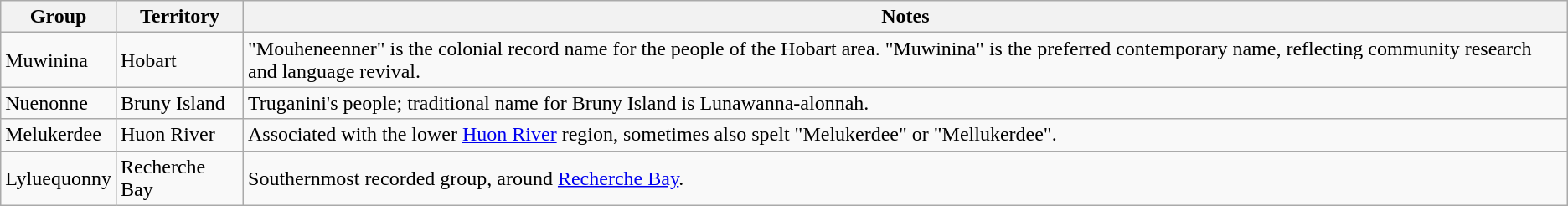<table class="wikitable">
<tr>
<th>Group</th>
<th>Territory</th>
<th>Notes</th>
</tr>
<tr>
<td>Muwinina</td>
<td>Hobart</td>
<td>"Mouheneenner" is the colonial record name for the people of the Hobart area. "Muwinina" is the preferred contemporary name, reflecting community research and language revival.</td>
</tr>
<tr>
<td>Nuenonne</td>
<td>Bruny Island</td>
<td>Truganini's people; traditional name for Bruny Island is Lunawanna-alonnah.</td>
</tr>
<tr>
<td>Melukerdee</td>
<td>Huon River</td>
<td>Associated with the lower <a href='#'>Huon River</a> region, sometimes also spelt "Melukerdee" or "Mellukerdee".</td>
</tr>
<tr>
<td>Lyluequonny</td>
<td>Recherche Bay</td>
<td>Southernmost recorded group, around <a href='#'>Recherche Bay</a>.</td>
</tr>
</table>
